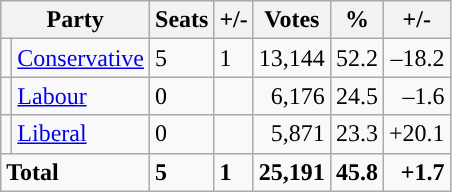<table class="wikitable sortable">
<tr>
<th colspan="2">Party</th>
<th>Seats</th>
<th>+/-</th>
<th>Votes</th>
<th>%</th>
<th>+/-</th>
</tr>
<tr>
<td style="background-color: "></td>
<td><a href='#'>Conservative</a></td>
<td>5</td>
<td> 1</td>
<td style="text-align:right;">13,144</td>
<td style="text-align:right;">52.2</td>
<td style="text-align:right;">–18.2</td>
</tr>
<tr>
<td style="background-color: "></td>
<td><a href='#'>Labour</a></td>
<td>0</td>
<td></td>
<td style="text-align:right;">6,176</td>
<td style="text-align:right;">24.5</td>
<td style="text-align:right;">–1.6</td>
</tr>
<tr>
<td style="background-color: "></td>
<td><a href='#'>Liberal</a></td>
<td>0</td>
<td></td>
<td style="text-align:right;">5,871</td>
<td style="text-align:right;">23.3</td>
<td style="text-align:right;">+20.1</td>
</tr>
<tr>
<td colspan="2"><strong>Total</strong></td>
<td><strong>5</strong></td>
<td> <strong>1</strong></td>
<td style="text-align:right;"><strong>25,191</strong></td>
<td style="text-align:right;"><strong>45.8</strong></td>
<td style="text-align:right;"><strong>+1.7</strong></td>
</tr>
</table>
